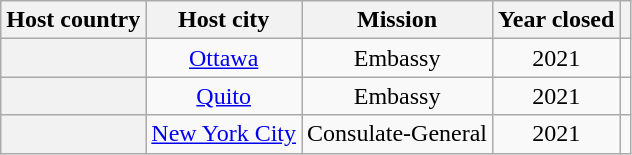<table class="wikitable plainrowheaders" style="text-align:center;">
<tr>
<th scope="col">Host country</th>
<th scope="col">Host city</th>
<th scope="col">Mission</th>
<th scope="col">Year closed</th>
<th scope="col"></th>
</tr>
<tr>
<th scope="row"></th>
<td><a href='#'>Ottawa</a></td>
<td>Embassy</td>
<td>2021</td>
<td></td>
</tr>
<tr>
<th scope="row"></th>
<td><a href='#'>Quito</a></td>
<td>Embassy</td>
<td>2021</td>
<td></td>
</tr>
<tr>
<th scope="row"></th>
<td><a href='#'>New York City</a></td>
<td>Consulate-General</td>
<td>2021</td>
<td></td>
</tr>
</table>
